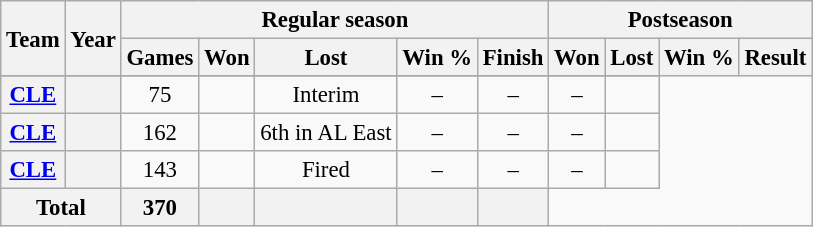<table class="wikitable" style="font-size: 95%; text-align:center;">
<tr>
<th rowspan="2">Team</th>
<th rowspan="2">Year</th>
<th colspan="5">Regular season</th>
<th colspan="4">Postseason</th>
</tr>
<tr>
<th>Games</th>
<th>Won</th>
<th>Lost</th>
<th>Win %</th>
<th>Finish</th>
<th>Won</th>
<th>Lost</th>
<th>Win %</th>
<th>Result</th>
</tr>
<tr>
</tr>
<tr>
<th><a href='#'>CLE</a></th>
<th></th>
<td>75</td>
<td></td>
<td>Interim</td>
<td>–</td>
<td>–</td>
<td>–</td>
<td></td>
</tr>
<tr>
<th><a href='#'>CLE</a></th>
<th></th>
<td>162</td>
<td></td>
<td>6th in AL East</td>
<td>–</td>
<td>–</td>
<td>–</td>
<td></td>
</tr>
<tr>
<th><a href='#'>CLE</a></th>
<th></th>
<td>143</td>
<td></td>
<td>Fired</td>
<td>–</td>
<td>–</td>
<td>–</td>
<td></td>
</tr>
<tr>
<th colspan="2">Total</th>
<th>370</th>
<th></th>
<th></th>
<th></th>
<th></th>
</tr>
</table>
